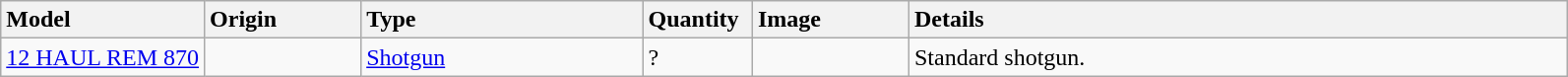<table class="wikitable">
<tr>
<th style="text-align: left; width:13%;">Model</th>
<th style="text-align: left; width:10%;">Origin</th>
<th style="text-align: left; width:18%;">Type</th>
<th style="text-align: left; width:7%;">Quantity</th>
<th style="text-align: left; width:10%;">Image</th>
<th style="text-align: left; width:42%;">Details</th>
</tr>
<tr>
<td><a href='#'>12 HAUL REM 870</a></td>
<td></td>
<td><a href='#'>Shotgun</a></td>
<td>?</td>
<td></td>
<td>Standard shotgun.</td>
</tr>
</table>
